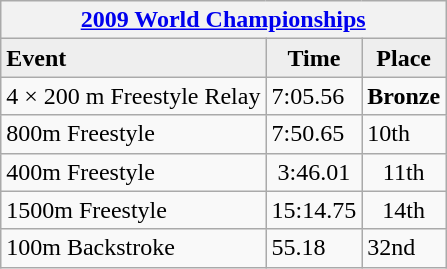<table class="wikitable">
<tr>
<th colspan="4"><a href='#'>2009 World Championships</a></th>
</tr>
<tr bgcolor="#eeeeee">
<td><strong>Event</strong></td>
<td align="center"><strong>Time</strong></td>
<td align="center"><strong>Place</strong></td>
</tr>
<tr>
<td>4 × 200 m Freestyle Relay</td>
<td>7:05.56</td>
<td><strong>Bronze</strong></td>
</tr>
<tr>
<td>800m Freestyle</td>
<td>7:50.65</td>
<td>10th</td>
</tr>
<tr>
<td>400m Freestyle</td>
<td align="center">3:46.01</td>
<td bgcolor="" align="center">11th</td>
</tr>
<tr>
<td>1500m Freestyle</td>
<td align="center">15:14.75</td>
<td bgcolor="" align="center">14th</td>
</tr>
<tr>
<td>100m Backstroke</td>
<td>55.18</td>
<td>32nd</td>
</tr>
</table>
